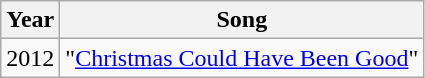<table class="wikitable">
<tr>
<th>Year</th>
<th>Song</th>
</tr>
<tr>
<td>2012</td>
<td>"<a href='#'>Christmas Could Have Been Good</a>"</td>
</tr>
</table>
